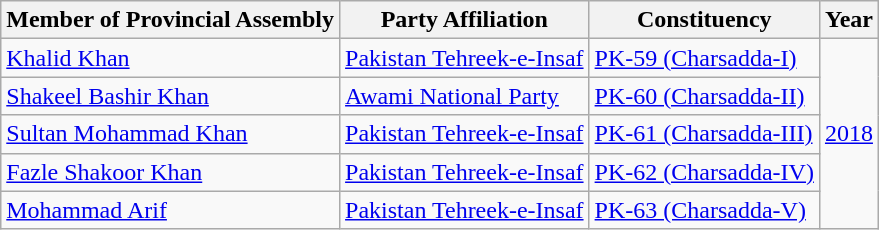<table class="wikitable sortable">
<tr>
<th>Member of Provincial Assembly</th>
<th>Party Affiliation</th>
<th>Constituency</th>
<th>Year</th>
</tr>
<tr>
<td><a href='#'>Khalid Khan</a></td>
<td><a href='#'>Pakistan Tehreek-e-Insaf</a></td>
<td><a href='#'>PK-59 (Charsadda-I)</a></td>
<td rowspan="5"><a href='#'>2018</a></td>
</tr>
<tr>
<td><a href='#'>Shakeel Bashir Khan</a></td>
<td><a href='#'>Awami National Party</a></td>
<td><a href='#'>PK-60 (Charsadda-II)</a></td>
</tr>
<tr>
<td><a href='#'>Sultan Mohammad Khan</a></td>
<td><a href='#'>Pakistan Tehreek-e-Insaf</a></td>
<td><a href='#'>PK-61 (Charsadda-III)</a></td>
</tr>
<tr>
<td><a href='#'>Fazle Shakoor Khan</a></td>
<td><a href='#'>Pakistan Tehreek-e-Insaf</a></td>
<td><a href='#'>PK-62 (Charsadda-IV)</a></td>
</tr>
<tr>
<td><a href='#'>Mohammad Arif</a></td>
<td><a href='#'>Pakistan Tehreek-e-Insaf</a></td>
<td><a href='#'>PK-63 (Charsadda-V)</a></td>
</tr>
</table>
